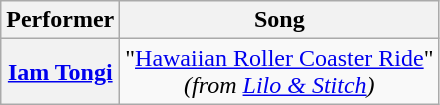<table class="wikitable unsortable" style="text-align:center;">
<tr>
<th scope="col">Performer</th>
<th scope="col">Song</th>
</tr>
<tr>
<th scope="row"><a href='#'>Iam Tongi</a></th>
<td>"<a href='#'>Hawaiian Roller Coaster Ride</a>"<br><em>(from <a href='#'>Lilo & Stitch</a>)</em></td>
</tr>
</table>
